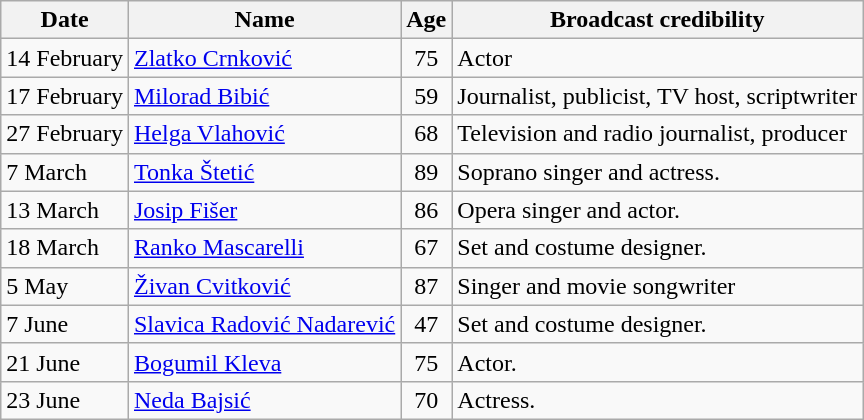<table class="wikitable">
<tr>
<th>Date</th>
<th>Name</th>
<th>Age</th>
<th>Broadcast credibility</th>
</tr>
<tr>
<td>14 February</td>
<td><a href='#'>Zlatko Crnković</a></td>
<td align=center>75</td>
<td>Actor</td>
</tr>
<tr>
<td>17 February</td>
<td><a href='#'>Milorad Bibić</a></td>
<td align=center>59</td>
<td>Journalist, publicist, TV host, scriptwriter</td>
</tr>
<tr>
<td>27 February</td>
<td><a href='#'>Helga Vlahović</a></td>
<td align=center>68</td>
<td>Television and radio journalist, producer</td>
</tr>
<tr>
<td>7 March</td>
<td><a href='#'>Tonka Štetić</a></td>
<td align=center>89</td>
<td>Soprano singer and actress.</td>
</tr>
<tr>
<td>13 March</td>
<td><a href='#'>Josip Fišer</a></td>
<td align=center>86</td>
<td>Opera singer and actor.</td>
</tr>
<tr>
<td>18 March</td>
<td><a href='#'>Ranko Mascarelli</a></td>
<td align=center>67</td>
<td>Set and costume designer.</td>
</tr>
<tr>
<td>5 May</td>
<td><a href='#'>Živan Cvitković</a></td>
<td align=center>87</td>
<td>Singer and movie songwriter</td>
</tr>
<tr>
<td>7 June</td>
<td><a href='#'>Slavica Radović Nadarević</a></td>
<td align=center>47</td>
<td>Set and costume designer.</td>
</tr>
<tr>
<td>21 June</td>
<td><a href='#'>Bogumil Kleva</a></td>
<td align=center>75</td>
<td>Actor.</td>
</tr>
<tr>
<td>23 June</td>
<td><a href='#'>Neda Bajsić</a></td>
<td align=center>70</td>
<td>Actress.</td>
</tr>
</table>
